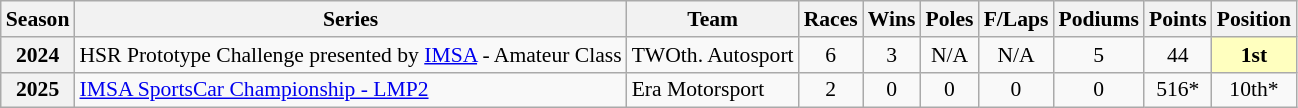<table class="wikitable" style="font-size: 90%; text-align:center">
<tr>
<th>Season</th>
<th>Series</th>
<th>Team</th>
<th>Races</th>
<th>Wins</th>
<th>Poles</th>
<th>F/Laps</th>
<th>Podiums</th>
<th>Points</th>
<th>Position</th>
</tr>
<tr>
<th>2024</th>
<td align=left>HSR Prototype Challenge presented by <a href='#'>IMSA</a> - Amateur Class</td>
<td align=left>TWOth. Autosport</td>
<td>6</td>
<td>3</td>
<td>N/A</td>
<td>N/A</td>
<td>5</td>
<td>44</td>
<td style="background:#FFFFBF;"><strong>1st</strong></td>
</tr>
<tr>
<th>2025</th>
<td align="left"><a href='#'>IMSA SportsCar Championship - LMP2</a></td>
<td align="left">Era Motorsport</td>
<td>2</td>
<td>0</td>
<td>0</td>
<td>0</td>
<td>0</td>
<td>516*</td>
<td>10th*</td>
</tr>
</table>
